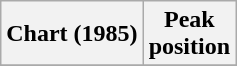<table class="wikitable plainrowheaders" style="text-align:center">
<tr>
<th scope="col">Chart (1985)</th>
<th scope="col">Peak<br> position</th>
</tr>
<tr>
</tr>
</table>
